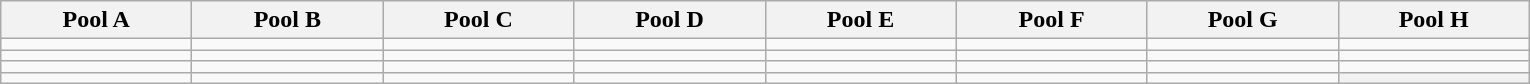<table class="wikitable">
<tr>
<th width=120>Pool A</th>
<th width=120>Pool B</th>
<th width=120>Pool C</th>
<th width=120>Pool D</th>
<th width=120>Pool E</th>
<th width=120>Pool F</th>
<th width=120>Pool G</th>
<th width=120>Pool H</th>
</tr>
<tr>
<td></td>
<td></td>
<td></td>
<td></td>
<td></td>
<td></td>
<td></td>
<td></td>
</tr>
<tr>
<td></td>
<td></td>
<td></td>
<td></td>
<td></td>
<td></td>
<td></td>
<td></td>
</tr>
<tr>
<td></td>
<td></td>
<td></td>
<td></td>
<td></td>
<td></td>
<td></td>
<td></td>
</tr>
<tr>
<td></td>
<td></td>
<td></td>
<td></td>
<td></td>
<td></td>
<td></td>
<th></th>
</tr>
</table>
